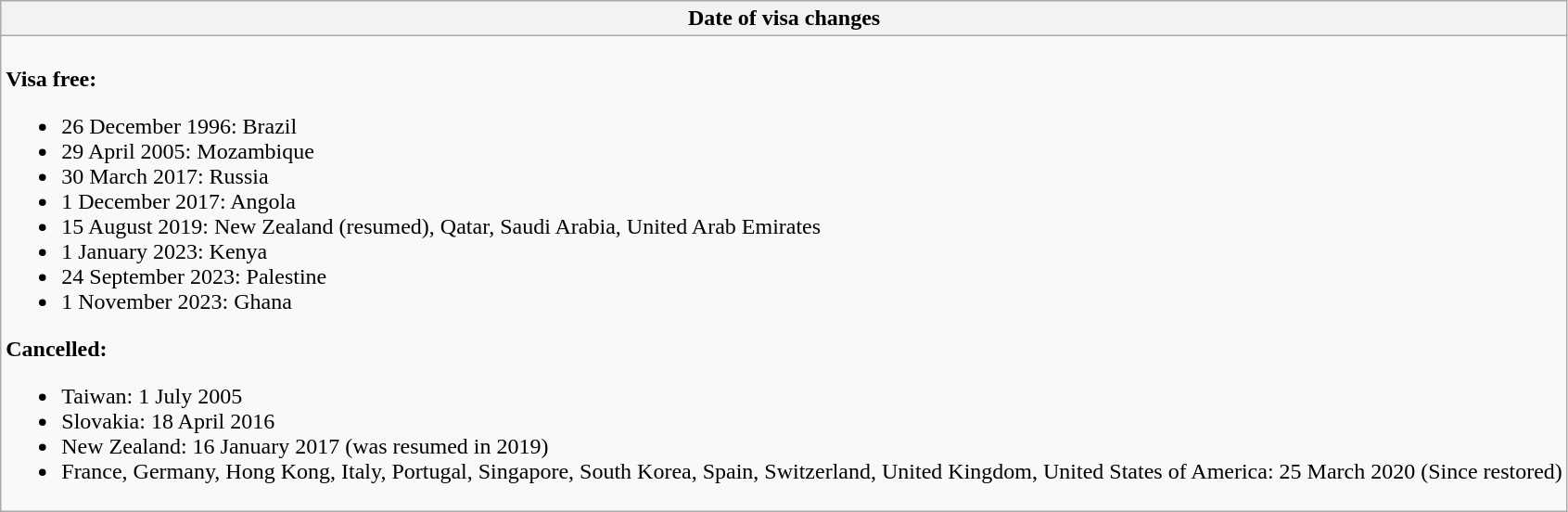<table class="wikitable collapsible collapsed">
<tr>
<th style="width:100%;";">Date of visa changes</th>
</tr>
<tr>
<td><br><strong>Visa free:</strong><ul><li>26 December 1996: Brazil</li><li>29 April 2005: Mozambique</li><li>30 March 2017: Russia</li><li>1 December 2017: Angola</li><li>15 August 2019: New Zealand (resumed), Qatar, Saudi Arabia, United Arab Emirates</li><li>1 January 2023: Kenya</li><li>24 September 2023: Palestine</li><li>1 November 2023: Ghana </li></ul><strong>Cancelled:</strong><ul><li>Taiwan: 1 July 2005</li><li>Slovakia: 18 April 2016</li><li>New Zealand: 16 January 2017 (was resumed in 2019)</li><li>France, Germany, Hong Kong, Italy, Portugal, Singapore, South Korea, Spain, Switzerland, United Kingdom, United States of America: 25 March 2020 (Since restored) </li></ul></td>
</tr>
</table>
